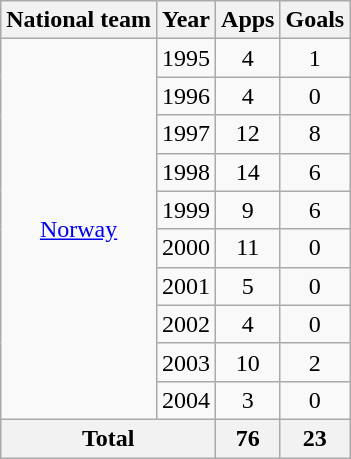<table class="wikitable" style="text-align:center">
<tr>
<th>National team</th>
<th>Year</th>
<th>Apps</th>
<th>Goals</th>
</tr>
<tr>
<td rowspan="10"><a href='#'>Norway</a></td>
<td>1995</td>
<td>4</td>
<td>1</td>
</tr>
<tr>
<td>1996</td>
<td>4</td>
<td>0</td>
</tr>
<tr>
<td>1997</td>
<td>12</td>
<td>8</td>
</tr>
<tr>
<td>1998</td>
<td>14</td>
<td>6</td>
</tr>
<tr>
<td>1999</td>
<td>9</td>
<td>6</td>
</tr>
<tr>
<td>2000</td>
<td>11</td>
<td>0</td>
</tr>
<tr>
<td>2001</td>
<td>5</td>
<td>0</td>
</tr>
<tr>
<td>2002</td>
<td>4</td>
<td>0</td>
</tr>
<tr>
<td>2003</td>
<td>10</td>
<td>2</td>
</tr>
<tr>
<td>2004</td>
<td>3</td>
<td>0</td>
</tr>
<tr>
<th colspan="2">Total</th>
<th>76</th>
<th>23</th>
</tr>
</table>
